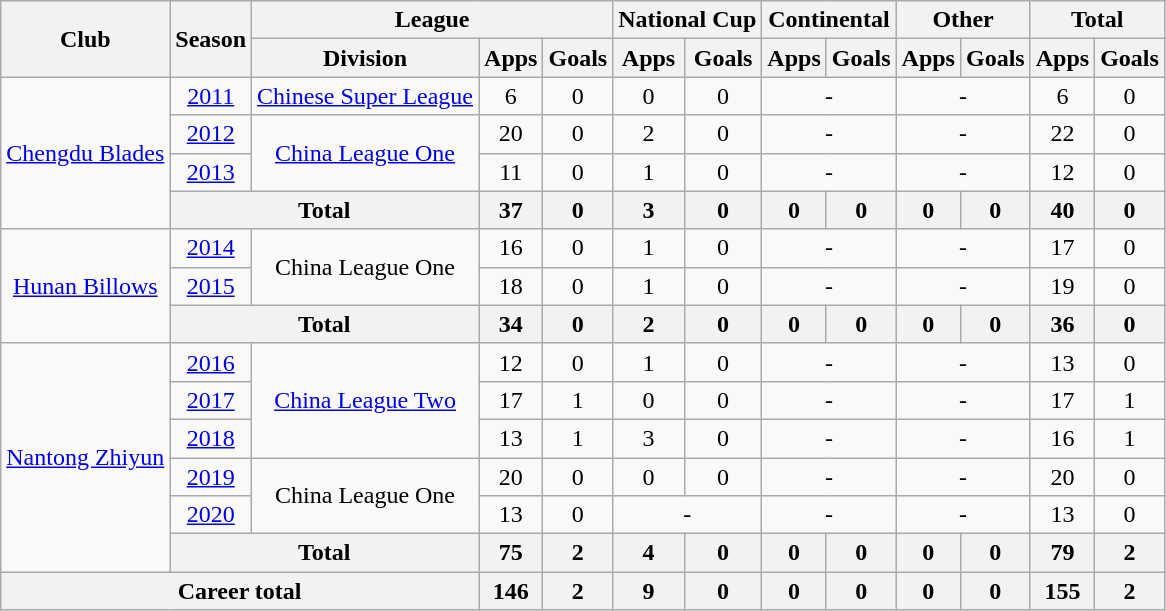<table class="wikitable" style="text-align: center">
<tr>
<th rowspan="2">Club</th>
<th rowspan="2">Season</th>
<th colspan="3">League</th>
<th colspan="2">National Cup</th>
<th colspan="2">Continental</th>
<th colspan="2">Other</th>
<th colspan="2">Total</th>
</tr>
<tr>
<th>Division</th>
<th>Apps</th>
<th>Goals</th>
<th>Apps</th>
<th>Goals</th>
<th>Apps</th>
<th>Goals</th>
<th>Apps</th>
<th>Goals</th>
<th>Apps</th>
<th>Goals</th>
</tr>
<tr>
<td rowspan=4><a href='#'>Chengdu Blades</a></td>
<td><a href='#'>2011</a></td>
<td><a href='#'>Chinese Super League</a></td>
<td>6</td>
<td>0</td>
<td>0</td>
<td>0</td>
<td colspan="2">-</td>
<td colspan="2">-</td>
<td>6</td>
<td>0</td>
</tr>
<tr>
<td><a href='#'>2012</a></td>
<td rowspan=2><a href='#'>China League One</a></td>
<td>20</td>
<td>0</td>
<td>2</td>
<td>0</td>
<td colspan="2">-</td>
<td colspan="2">-</td>
<td>22</td>
<td>0</td>
</tr>
<tr>
<td><a href='#'>2013</a></td>
<td>11</td>
<td>0</td>
<td>1</td>
<td>0</td>
<td colspan="2">-</td>
<td colspan="2">-</td>
<td>12</td>
<td>0</td>
</tr>
<tr>
<th colspan="2"><strong>Total</strong></th>
<th>37</th>
<th>0</th>
<th>3</th>
<th>0</th>
<th>0</th>
<th>0</th>
<th>0</th>
<th>0</th>
<th>40</th>
<th>0</th>
</tr>
<tr>
<td rowspan=3><a href='#'>Hunan Billows</a></td>
<td><a href='#'>2014</a></td>
<td rowspan=2>China League One</td>
<td>16</td>
<td>0</td>
<td>1</td>
<td>0</td>
<td colspan="2">-</td>
<td colspan="2">-</td>
<td>17</td>
<td>0</td>
</tr>
<tr>
<td><a href='#'>2015</a></td>
<td>18</td>
<td>0</td>
<td>1</td>
<td>0</td>
<td colspan="2">-</td>
<td colspan="2">-</td>
<td>19</td>
<td>0</td>
</tr>
<tr>
<th colspan="2"><strong>Total</strong></th>
<th>34</th>
<th>0</th>
<th>2</th>
<th>0</th>
<th>0</th>
<th>0</th>
<th>0</th>
<th>0</th>
<th>36</th>
<th>0</th>
</tr>
<tr>
<td rowspan=6><a href='#'>Nantong Zhiyun</a></td>
<td><a href='#'>2016</a></td>
<td rowspan="3"><a href='#'>China League Two</a></td>
<td>12</td>
<td>0</td>
<td>1</td>
<td>0</td>
<td colspan="2">-</td>
<td colspan="2">-</td>
<td>13</td>
<td>0</td>
</tr>
<tr>
<td><a href='#'>2017</a></td>
<td>17</td>
<td>1</td>
<td>0</td>
<td>0</td>
<td colspan="2">-</td>
<td colspan="2">-</td>
<td>17</td>
<td>1</td>
</tr>
<tr>
<td><a href='#'>2018</a></td>
<td>13</td>
<td>1</td>
<td>3</td>
<td>0</td>
<td colspan="2">-</td>
<td colspan="2">-</td>
<td>16</td>
<td>1</td>
</tr>
<tr>
<td><a href='#'>2019</a></td>
<td rowspan=2>China League One</td>
<td>20</td>
<td>0</td>
<td>0</td>
<td>0</td>
<td colspan="2">-</td>
<td colspan="2">-</td>
<td>20</td>
<td>0</td>
</tr>
<tr>
<td><a href='#'>2020</a></td>
<td>13</td>
<td>0</td>
<td colspan="2">-</td>
<td colspan="2">-</td>
<td colspan="2">-</td>
<td>13</td>
<td>0</td>
</tr>
<tr>
<th colspan="2"><strong>Total</strong></th>
<th>75</th>
<th>2</th>
<th>4</th>
<th>0</th>
<th>0</th>
<th>0</th>
<th>0</th>
<th>0</th>
<th>79</th>
<th>2</th>
</tr>
<tr>
<th colspan=3>Career total</th>
<th>146</th>
<th>2</th>
<th>9</th>
<th>0</th>
<th>0</th>
<th>0</th>
<th>0</th>
<th>0</th>
<th>155</th>
<th>2</th>
</tr>
</table>
